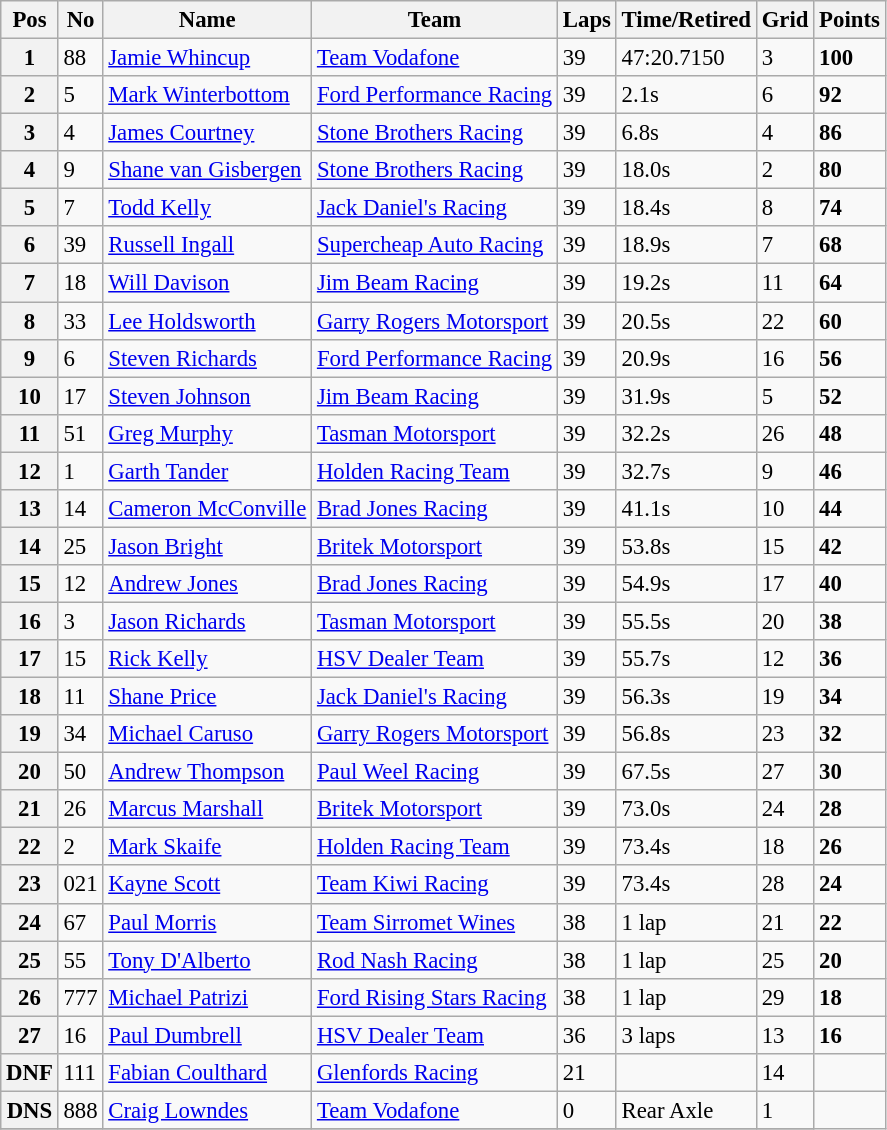<table class="wikitable" style="font-size: 95%;">
<tr>
<th>Pos</th>
<th>No</th>
<th>Name</th>
<th>Team</th>
<th>Laps</th>
<th>Time/Retired</th>
<th>Grid</th>
<th>Points</th>
</tr>
<tr>
<th>1</th>
<td>88</td>
<td><a href='#'>Jamie Whincup</a></td>
<td><a href='#'>Team Vodafone</a></td>
<td>39</td>
<td>47:20.7150</td>
<td>3</td>
<td><strong>100</strong></td>
</tr>
<tr>
<th>2</th>
<td>5</td>
<td><a href='#'>Mark Winterbottom</a></td>
<td><a href='#'>Ford Performance Racing</a></td>
<td>39</td>
<td>2.1s</td>
<td>6</td>
<td><strong>92</strong></td>
</tr>
<tr>
<th>3</th>
<td>4</td>
<td><a href='#'>James Courtney</a></td>
<td><a href='#'>Stone Brothers Racing</a></td>
<td>39</td>
<td>6.8s</td>
<td>4</td>
<td><strong>86</strong></td>
</tr>
<tr>
<th>4</th>
<td>9</td>
<td><a href='#'>Shane van Gisbergen</a></td>
<td><a href='#'>Stone Brothers Racing</a></td>
<td>39</td>
<td>18.0s</td>
<td>2</td>
<td><strong>80</strong></td>
</tr>
<tr>
<th>5</th>
<td>7</td>
<td><a href='#'>Todd Kelly</a></td>
<td><a href='#'>Jack Daniel's Racing</a></td>
<td>39</td>
<td>18.4s</td>
<td>8</td>
<td><strong>74</strong></td>
</tr>
<tr>
<th>6</th>
<td>39</td>
<td><a href='#'>Russell Ingall</a></td>
<td><a href='#'>Supercheap Auto Racing</a></td>
<td>39</td>
<td>18.9s</td>
<td>7</td>
<td><strong>68</strong></td>
</tr>
<tr>
<th>7</th>
<td>18</td>
<td><a href='#'>Will Davison</a></td>
<td><a href='#'>Jim Beam Racing</a></td>
<td>39</td>
<td>19.2s</td>
<td>11</td>
<td><strong>64</strong></td>
</tr>
<tr>
<th>8</th>
<td>33</td>
<td><a href='#'>Lee Holdsworth</a></td>
<td><a href='#'>Garry Rogers Motorsport</a></td>
<td>39</td>
<td>20.5s</td>
<td>22</td>
<td><strong>60</strong></td>
</tr>
<tr>
<th>9</th>
<td>6</td>
<td><a href='#'>Steven Richards</a></td>
<td><a href='#'>Ford Performance Racing</a></td>
<td>39</td>
<td>20.9s</td>
<td>16</td>
<td><strong>56</strong></td>
</tr>
<tr>
<th>10</th>
<td>17</td>
<td><a href='#'>Steven Johnson</a></td>
<td><a href='#'>Jim Beam Racing</a></td>
<td>39</td>
<td>31.9s</td>
<td>5</td>
<td><strong>52</strong></td>
</tr>
<tr>
<th>11</th>
<td>51</td>
<td><a href='#'>Greg Murphy</a></td>
<td><a href='#'>Tasman Motorsport</a></td>
<td>39</td>
<td>32.2s</td>
<td>26</td>
<td><strong>48</strong></td>
</tr>
<tr>
<th>12</th>
<td>1</td>
<td><a href='#'>Garth Tander</a></td>
<td><a href='#'>Holden Racing Team</a></td>
<td>39</td>
<td>32.7s</td>
<td>9</td>
<td><strong>46</strong></td>
</tr>
<tr>
<th>13</th>
<td>14</td>
<td><a href='#'>Cameron McConville</a></td>
<td><a href='#'>Brad Jones Racing</a></td>
<td>39</td>
<td>41.1s</td>
<td>10</td>
<td><strong>44</strong></td>
</tr>
<tr>
<th>14</th>
<td>25</td>
<td><a href='#'>Jason Bright</a></td>
<td><a href='#'>Britek Motorsport</a></td>
<td>39</td>
<td>53.8s</td>
<td>15</td>
<td><strong>42</strong></td>
</tr>
<tr>
<th>15</th>
<td>12</td>
<td><a href='#'>Andrew Jones</a></td>
<td><a href='#'>Brad Jones Racing</a></td>
<td>39</td>
<td>54.9s</td>
<td>17</td>
<td><strong>40</strong></td>
</tr>
<tr>
<th>16</th>
<td>3</td>
<td><a href='#'>Jason Richards</a></td>
<td><a href='#'>Tasman Motorsport</a></td>
<td>39</td>
<td>55.5s</td>
<td>20</td>
<td><strong>38</strong></td>
</tr>
<tr>
<th>17</th>
<td>15</td>
<td><a href='#'>Rick Kelly</a></td>
<td><a href='#'>HSV Dealer Team</a></td>
<td>39</td>
<td>55.7s</td>
<td>12</td>
<td><strong>36</strong></td>
</tr>
<tr>
<th>18</th>
<td>11</td>
<td><a href='#'>Shane Price</a></td>
<td><a href='#'>Jack Daniel's Racing</a></td>
<td>39</td>
<td>56.3s</td>
<td>19</td>
<td><strong>34</strong></td>
</tr>
<tr>
<th>19</th>
<td>34</td>
<td><a href='#'>Michael Caruso</a></td>
<td><a href='#'>Garry Rogers Motorsport</a></td>
<td>39</td>
<td>56.8s</td>
<td>23</td>
<td><strong>32</strong></td>
</tr>
<tr>
<th>20</th>
<td>50</td>
<td><a href='#'>Andrew Thompson</a></td>
<td><a href='#'>Paul Weel Racing</a></td>
<td>39</td>
<td>67.5s</td>
<td>27</td>
<td><strong>30</strong></td>
</tr>
<tr>
<th>21</th>
<td>26</td>
<td><a href='#'>Marcus Marshall</a></td>
<td><a href='#'>Britek Motorsport</a></td>
<td>39</td>
<td>73.0s</td>
<td>24</td>
<td><strong>28</strong></td>
</tr>
<tr>
<th>22</th>
<td>2</td>
<td><a href='#'>Mark Skaife</a></td>
<td><a href='#'>Holden Racing Team</a></td>
<td>39</td>
<td>73.4s</td>
<td>18</td>
<td><strong>26</strong></td>
</tr>
<tr>
<th>23</th>
<td>021</td>
<td><a href='#'>Kayne Scott</a></td>
<td><a href='#'>Team Kiwi Racing</a></td>
<td>39</td>
<td>73.4s</td>
<td>28</td>
<td><strong>24</strong></td>
</tr>
<tr>
<th>24</th>
<td>67</td>
<td><a href='#'>Paul Morris</a></td>
<td><a href='#'>Team Sirromet Wines</a></td>
<td>38</td>
<td> 1 lap</td>
<td>21</td>
<td><strong>22</strong></td>
</tr>
<tr>
<th>25</th>
<td>55</td>
<td><a href='#'>Tony D'Alberto</a></td>
<td><a href='#'>Rod Nash Racing</a></td>
<td>38</td>
<td> 1 lap</td>
<td>25</td>
<td><strong>20</strong></td>
</tr>
<tr>
<th>26</th>
<td>777</td>
<td><a href='#'>Michael Patrizi</a></td>
<td><a href='#'>Ford Rising Stars Racing</a></td>
<td>38</td>
<td> 1 lap</td>
<td>29</td>
<td><strong>18</strong></td>
</tr>
<tr>
<th>27</th>
<td>16</td>
<td><a href='#'>Paul Dumbrell</a></td>
<td><a href='#'>HSV Dealer Team</a></td>
<td>36</td>
<td> 3 laps</td>
<td>13</td>
<td><strong>16</strong></td>
</tr>
<tr>
<th>DNF</th>
<td>111</td>
<td><a href='#'>Fabian Coulthard</a></td>
<td><a href='#'>Glenfords Racing</a></td>
<td>21</td>
<td></td>
<td>14</td>
<td></td>
</tr>
<tr>
<th>DNS</th>
<td>888</td>
<td><a href='#'>Craig Lowndes</a></td>
<td><a href='#'>Team Vodafone</a></td>
<td>0</td>
<td>Rear Axle</td>
<td>1</td>
</tr>
<tr>
</tr>
</table>
